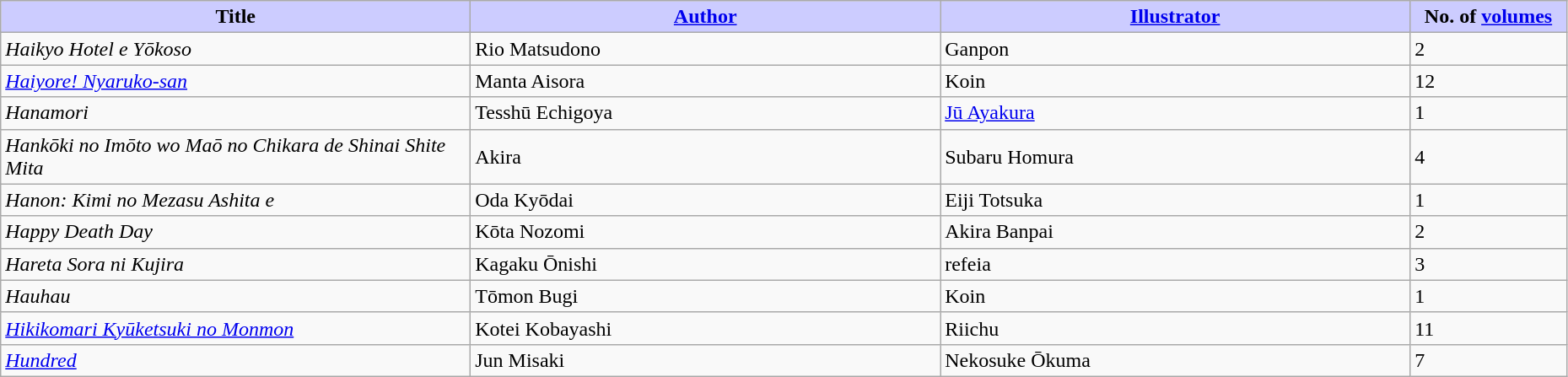<table class="wikitable" style="width: 98%;">
<tr>
<th width=30% style="background:#ccf;">Title</th>
<th width=30% style="background:#ccf;"><a href='#'>Author</a></th>
<th width=30% style="background:#ccf;"><a href='#'>Illustrator</a></th>
<th width=10% style="background:#ccf;">No. of <a href='#'>volumes</a></th>
</tr>
<tr>
<td><em>Haikyo Hotel e Yōkoso</em></td>
<td>Rio Matsudono</td>
<td>Ganpon</td>
<td>2</td>
</tr>
<tr>
<td><em><a href='#'>Haiyore! Nyaruko-san</a></em></td>
<td>Manta Aisora</td>
<td>Koin</td>
<td>12</td>
</tr>
<tr>
<td><em>Hanamori</em></td>
<td>Tesshū Echigoya</td>
<td><a href='#'>Jū Ayakura</a></td>
<td>1</td>
</tr>
<tr>
<td><em>Hankōki no Imōto wo Maō no Chikara de Shinai Shite Mita</em></td>
<td>Akira</td>
<td>Subaru Homura</td>
<td>4</td>
</tr>
<tr>
<td><em>Hanon: Kimi no Mezasu Ashita e</em></td>
<td>Oda Kyōdai</td>
<td>Eiji Totsuka</td>
<td>1</td>
</tr>
<tr>
<td><em>Happy Death Day</em></td>
<td>Kōta Nozomi</td>
<td>Akira Banpai</td>
<td>2</td>
</tr>
<tr>
<td><em>Hareta Sora ni Kujira</em></td>
<td>Kagaku Ōnishi</td>
<td>refeia</td>
<td>3</td>
</tr>
<tr>
<td><em>Hauhau</em></td>
<td>Tōmon Bugi</td>
<td>Koin</td>
<td>1</td>
</tr>
<tr>
<td><em><a href='#'>Hikikomari Kyūketsuki no Monmon</a></em></td>
<td>Kotei Kobayashi</td>
<td>Riichu</td>
<td>11</td>
</tr>
<tr>
<td><em><a href='#'>Hundred</a></em></td>
<td>Jun Misaki</td>
<td>Nekosuke Ōkuma</td>
<td>7</td>
</tr>
</table>
